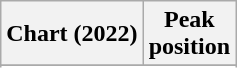<table class="wikitable sortable plainrowheaders" style="text-align:center">
<tr>
<th scope="col">Chart (2022)</th>
<th scope="col">Peak<br>position</th>
</tr>
<tr>
</tr>
<tr>
</tr>
</table>
